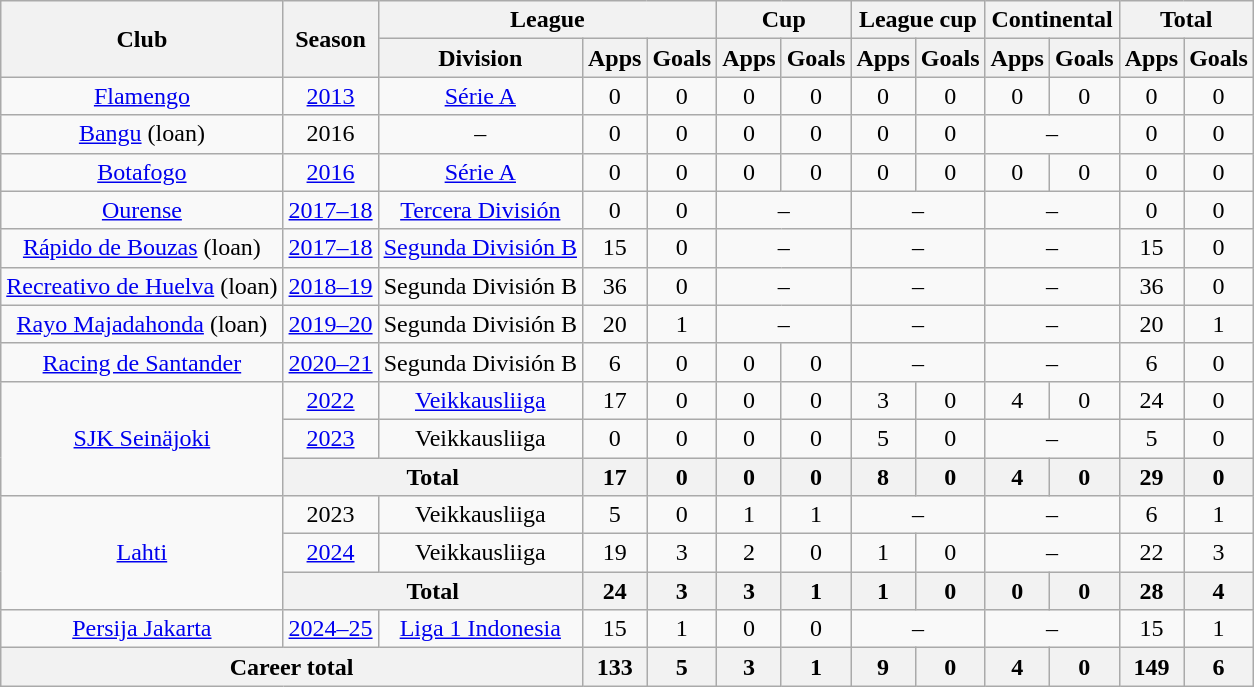<table class="wikitable" style="text-align:center">
<tr>
<th rowspan="2">Club</th>
<th rowspan="2">Season</th>
<th colspan="3">League</th>
<th colspan="2">Cup</th>
<th colspan="2">League cup</th>
<th colspan="2">Continental</th>
<th colspan="2">Total</th>
</tr>
<tr>
<th>Division</th>
<th>Apps</th>
<th>Goals</th>
<th>Apps</th>
<th>Goals</th>
<th>Apps</th>
<th>Goals</th>
<th>Apps</th>
<th>Goals</th>
<th>Apps</th>
<th>Goals</th>
</tr>
<tr>
<td><a href='#'>Flamengo</a></td>
<td><a href='#'>2013</a></td>
<td><a href='#'>Série A</a></td>
<td>0</td>
<td>0</td>
<td>0</td>
<td>0</td>
<td>0</td>
<td>0</td>
<td>0</td>
<td>0</td>
<td>0</td>
<td>0</td>
</tr>
<tr>
<td><a href='#'>Bangu</a> (loan)</td>
<td>2016</td>
<td>–</td>
<td>0</td>
<td>0</td>
<td>0</td>
<td>0</td>
<td>0</td>
<td>0</td>
<td colspan=2>–</td>
<td>0</td>
<td>0</td>
</tr>
<tr>
<td><a href='#'>Botafogo</a></td>
<td><a href='#'>2016</a></td>
<td><a href='#'>Série A</a></td>
<td>0</td>
<td>0</td>
<td>0</td>
<td>0</td>
<td>0</td>
<td>0</td>
<td>0</td>
<td>0</td>
<td>0</td>
<td>0</td>
</tr>
<tr>
<td><a href='#'>Ourense</a></td>
<td><a href='#'>2017–18</a></td>
<td><a href='#'>Tercera División</a></td>
<td>0</td>
<td>0</td>
<td colspan=2>–</td>
<td colspan=2>–</td>
<td colspan=2>–</td>
<td>0</td>
<td>0</td>
</tr>
<tr>
<td><a href='#'>Rápido de Bouzas</a> (loan)</td>
<td><a href='#'>2017–18</a></td>
<td><a href='#'>Segunda División B</a></td>
<td>15</td>
<td>0</td>
<td colspan=2>–</td>
<td colspan=2>–</td>
<td colspan=2>–</td>
<td>15</td>
<td>0</td>
</tr>
<tr>
<td><a href='#'>Recreativo de Huelva</a> (loan)</td>
<td><a href='#'>2018–19</a></td>
<td>Segunda División B</td>
<td>36</td>
<td>0</td>
<td colspan=2>–</td>
<td colspan=2>–</td>
<td colspan=2>–</td>
<td>36</td>
<td>0</td>
</tr>
<tr>
<td><a href='#'>Rayo Majadahonda</a> (loan)</td>
<td><a href='#'>2019–20</a></td>
<td>Segunda División B</td>
<td>20</td>
<td>1</td>
<td colspan=2>–</td>
<td colspan=2>–</td>
<td colspan=2>–</td>
<td>20</td>
<td>1</td>
</tr>
<tr>
<td><a href='#'>Racing de Santander</a></td>
<td><a href='#'>2020–21</a></td>
<td>Segunda División B</td>
<td>6</td>
<td>0</td>
<td>0</td>
<td>0</td>
<td colspan=2>–</td>
<td colspan=2>–</td>
<td>6</td>
<td>0</td>
</tr>
<tr>
<td rowspan=3><a href='#'>SJK Seinäjoki</a></td>
<td><a href='#'>2022</a></td>
<td><a href='#'>Veikkausliiga</a></td>
<td>17</td>
<td>0</td>
<td>0</td>
<td>0</td>
<td>3</td>
<td>0</td>
<td>4</td>
<td>0</td>
<td>24</td>
<td>0</td>
</tr>
<tr>
<td><a href='#'>2023</a></td>
<td>Veikkausliiga</td>
<td>0</td>
<td>0</td>
<td>0</td>
<td>0</td>
<td>5</td>
<td>0</td>
<td colspan=2>–</td>
<td>5</td>
<td>0</td>
</tr>
<tr>
<th colspan=2>Total</th>
<th>17</th>
<th>0</th>
<th>0</th>
<th>0</th>
<th>8</th>
<th>0</th>
<th>4</th>
<th>0</th>
<th>29</th>
<th>0</th>
</tr>
<tr>
<td rowspan=3><a href='#'>Lahti</a></td>
<td>2023</td>
<td>Veikkausliiga</td>
<td>5</td>
<td>0</td>
<td>1</td>
<td>1</td>
<td colspan=2>–</td>
<td colspan=2>–</td>
<td>6</td>
<td>1</td>
</tr>
<tr>
<td><a href='#'>2024</a></td>
<td>Veikkausliiga</td>
<td>19</td>
<td>3</td>
<td>2</td>
<td>0</td>
<td>1</td>
<td>0</td>
<td colspan=2>–</td>
<td>22</td>
<td>3</td>
</tr>
<tr>
<th colspan=2>Total</th>
<th>24</th>
<th>3</th>
<th>3</th>
<th>1</th>
<th>1</th>
<th>0</th>
<th>0</th>
<th>0</th>
<th>28</th>
<th>4</th>
</tr>
<tr>
<td><a href='#'>Persija Jakarta</a></td>
<td><a href='#'>2024–25</a></td>
<td><a href='#'>Liga 1 Indonesia</a></td>
<td>15</td>
<td>1</td>
<td>0</td>
<td>0</td>
<td colspan=2>–</td>
<td colspan=2>–</td>
<td>15</td>
<td>1</td>
</tr>
<tr>
<th colspan="3">Career total</th>
<th>133</th>
<th>5</th>
<th>3</th>
<th>1</th>
<th>9</th>
<th>0</th>
<th>4</th>
<th>0</th>
<th>149</th>
<th>6</th>
</tr>
</table>
